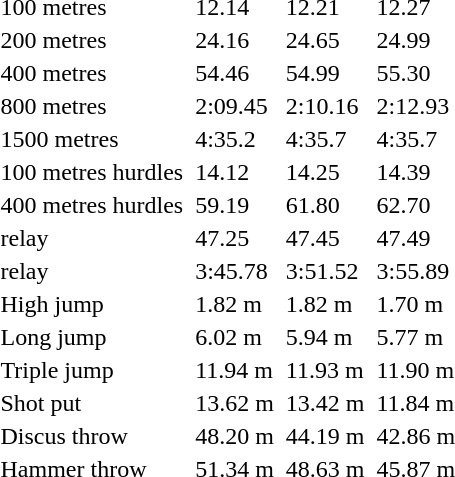<table>
<tr>
<td>100 metres</td>
<td></td>
<td>12.14</td>
<td></td>
<td>12.21</td>
<td></td>
<td>12.27</td>
</tr>
<tr>
<td>200 metres</td>
<td></td>
<td>24.16</td>
<td></td>
<td>24.65</td>
<td></td>
<td>24.99</td>
</tr>
<tr>
<td>400 metres</td>
<td></td>
<td>54.46</td>
<td></td>
<td>54.99</td>
<td></td>
<td>55.30</td>
</tr>
<tr>
<td>800 metres</td>
<td></td>
<td>2:09.45</td>
<td></td>
<td>2:10.16</td>
<td></td>
<td>2:12.93</td>
</tr>
<tr>
<td>1500 metres</td>
<td></td>
<td>4:35.2</td>
<td></td>
<td>4:35.7</td>
<td></td>
<td>4:35.7</td>
</tr>
<tr>
<td>100 metres hurdles</td>
<td></td>
<td>14.12</td>
<td></td>
<td>14.25</td>
<td></td>
<td>14.39</td>
</tr>
<tr>
<td>400 metres hurdles</td>
<td></td>
<td>59.19</td>
<td></td>
<td>61.80</td>
<td></td>
<td>62.70</td>
</tr>
<tr>
<td> relay</td>
<td></td>
<td>47.25</td>
<td></td>
<td>47.45</td>
<td></td>
<td>47.49</td>
</tr>
<tr>
<td> relay</td>
<td></td>
<td>3:45.78</td>
<td></td>
<td>3:51.52</td>
<td></td>
<td>3:55.89</td>
</tr>
<tr>
<td>High jump</td>
<td></td>
<td>1.82 m</td>
<td></td>
<td>1.82 m</td>
<td></td>
<td>1.70 m</td>
</tr>
<tr>
<td>Long jump</td>
<td></td>
<td>6.02 m</td>
<td></td>
<td>5.94 m</td>
<td></td>
<td>5.77 m</td>
</tr>
<tr>
<td>Triple jump</td>
<td></td>
<td>11.94 m</td>
<td></td>
<td>11.93 m</td>
<td></td>
<td>11.90 m</td>
</tr>
<tr>
<td>Shot put</td>
<td></td>
<td>13.62 m</td>
<td></td>
<td>13.42 m</td>
<td></td>
<td>11.84 m</td>
</tr>
<tr>
<td>Discus throw</td>
<td></td>
<td>48.20 m</td>
<td></td>
<td>44.19 m</td>
<td></td>
<td>42.86 m</td>
</tr>
<tr>
<td>Hammer throw</td>
<td></td>
<td>51.34 m</td>
<td></td>
<td>48.63 m</td>
<td></td>
<td>45.87 m</td>
</tr>
</table>
